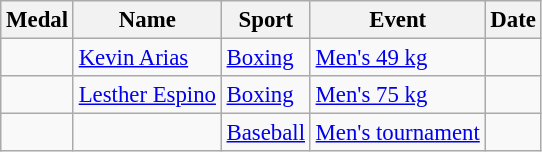<table class="wikitable sortable" style="font-size:95%">
<tr>
<th>Medal</th>
<th>Name</th>
<th>Sport</th>
<th>Event</th>
<th>Date</th>
</tr>
<tr>
<td></td>
<td><a href='#'>Kevin Arias</a></td>
<td><a href='#'>Boxing</a></td>
<td><a href='#'>Men's 49 kg</a></td>
<td></td>
</tr>
<tr>
<td></td>
<td><a href='#'>Lesther Espino</a></td>
<td><a href='#'>Boxing</a></td>
<td><a href='#'>Men's 75 kg</a></td>
<td></td>
</tr>
<tr>
<td></td>
<td></td>
<td><a href='#'>Baseball</a></td>
<td><a href='#'>Men's tournament</a></td>
<td></td>
</tr>
</table>
